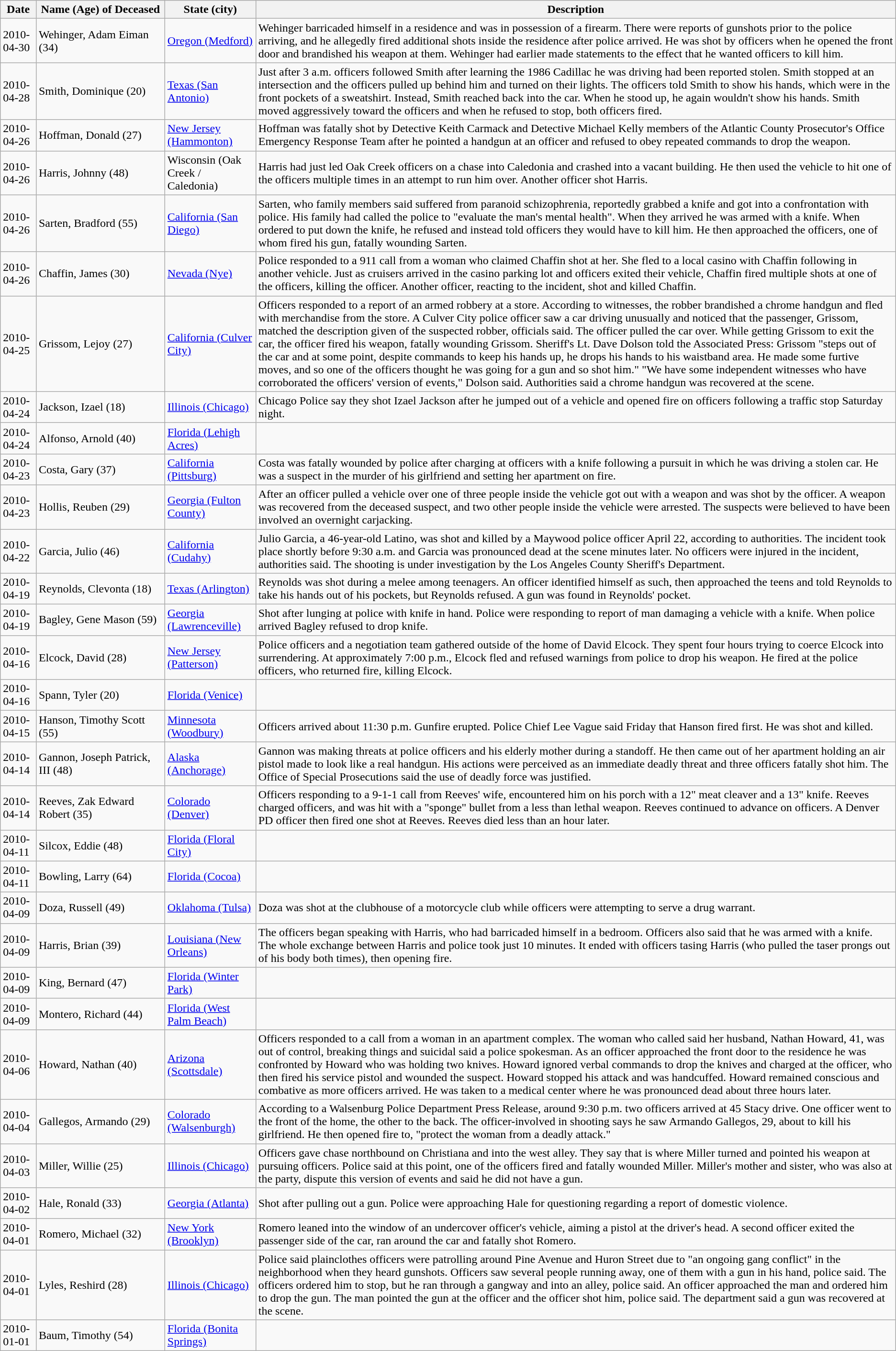<table class="wikitable sortable" border="1" id="killed">
<tr>
<th>Date</th>
<th nowrap>Name (Age) of Deceased</th>
<th>State (city)</th>
<th>Description</th>
</tr>
<tr>
<td>2010-04-30</td>
<td>Wehinger, Adam Eiman (34)</td>
<td><a href='#'>Oregon (Medford)</a></td>
<td>Wehinger barricaded himself in a residence and was in possession of a firearm. There were reports of gunshots prior to the police arriving, and he allegedly fired additional shots inside the residence after police arrived. He was shot by officers when he opened the front door and brandished his weapon at them. Wehinger had earlier made statements to the effect that he wanted officers to kill him.</td>
</tr>
<tr>
<td>2010-04-28</td>
<td>Smith, Dominique (20)</td>
<td><a href='#'>Texas (San Antonio)</a></td>
<td>Just after 3 a.m. officers followed Smith after learning the 1986 Cadillac he was driving had been reported stolen. Smith stopped at an intersection and the officers pulled up behind him and turned on their lights. The officers told Smith to show his hands, which were in the front pockets of a sweatshirt. Instead, Smith reached back into the car. When he stood up, he again wouldn't show his hands. Smith moved aggressively toward the officers and when he refused to stop, both officers fired.</td>
</tr>
<tr>
<td>2010-04-26</td>
<td>Hoffman, Donald  (27)</td>
<td><a href='#'>New Jersey (Hammonton)</a></td>
<td>Hoffman was fatally shot by Detective Keith Carmack and Detective Michael Kelly members of the Atlantic County Prosecutor's Office Emergency Response Team after he pointed a handgun at an officer and refused to obey repeated commands to drop the weapon.</td>
</tr>
<tr>
<td>2010-04-26</td>
<td>Harris, Johnny (48)</td>
<td>Wisconsin (Oak Creek / Caledonia)</td>
<td>Harris had just led Oak Creek officers on a chase into Caledonia and crashed into a vacant building. He then used the vehicle to hit one of the officers multiple times in an attempt to run him over. Another officer shot Harris.</td>
</tr>
<tr>
<td>2010-04-26</td>
<td>Sarten, Bradford (55)</td>
<td><a href='#'>California (San Diego)</a></td>
<td>Sarten, who family members said suffered from paranoid schizophrenia, reportedly grabbed a knife and got into a confrontation with police. His family had called the police to "evaluate the man's mental health". When they arrived he was armed with a knife. When ordered to put down the knife, he refused and instead told officers they would have to kill him. He then approached the officers, one of whom fired his gun, fatally wounding Sarten.</td>
</tr>
<tr>
<td>2010-04-26</td>
<td>Chaffin, James (30)</td>
<td><a href='#'>Nevada (Nye)</a></td>
<td>Police responded to a 911 call from a woman who claimed Chaffin shot at her. She fled to a local casino with Chaffin following in another vehicle. Just as cruisers arrived in the casino parking lot and officers exited their vehicle, Chaffin fired multiple shots at one of the officers, killing the officer. Another officer, reacting to the incident, shot and killed Chaffin.</td>
</tr>
<tr>
<td>2010-04-25</td>
<td>Grissom, Lejoy (27)</td>
<td><a href='#'>California (Culver City)</a></td>
<td>Officers responded to a report of an armed robbery at a store. According to witnesses, the robber brandished a chrome handgun and fled with merchandise from the store. A Culver City police officer saw a car driving unusually and noticed that the passenger, Grissom, matched the description given of the suspected robber, officials said. The officer pulled the car over. While getting Grissom to exit the car, the officer fired his weapon, fatally wounding Grissom. Sheriff's Lt. Dave Dolson told the Associated Press: Grissom "steps out of the car and at some point, despite commands to keep his hands up, he drops his hands to his waistband area. He made some furtive moves, and so one of the officers thought he was going for a gun and so shot him." "We have some independent witnesses who have corroborated the officers' version of events," Dolson said. Authorities said a chrome handgun was recovered at the scene.</td>
</tr>
<tr>
<td>2010-04-24</td>
<td>Jackson, Izael (18)</td>
<td><a href='#'>Illinois (Chicago)</a></td>
<td>Chicago Police say they shot Izael Jackson after he jumped out of a vehicle and opened fire on officers following a traffic stop Saturday night.</td>
</tr>
<tr>
<td>2010-04-24</td>
<td>Alfonso, Arnold (40)</td>
<td><a href='#'>Florida (Lehigh Acres)</a></td>
<td></td>
</tr>
<tr>
<td>2010-04-23</td>
<td>Costa, Gary (37)</td>
<td><a href='#'>California (Pittsburg)</a></td>
<td>Costa was fatally wounded by police after charging at officers with a knife following a pursuit in which he was driving a stolen car. He was a suspect in the murder of his girlfriend and setting her apartment on fire.</td>
</tr>
<tr>
<td>2010-04-23</td>
<td>Hollis, Reuben (29)</td>
<td><a href='#'>Georgia (Fulton County)</a></td>
<td>After an officer pulled a vehicle over one of three people inside the vehicle got out with a weapon and was shot by the officer. A weapon was recovered from the deceased suspect, and two other people inside the vehicle were arrested. The suspects were believed to have been involved an overnight carjacking.</td>
</tr>
<tr>
<td>2010-04-22</td>
<td>Garcia, Julio (46)</td>
<td><a href='#'>California (Cudahy)</a></td>
<td>Julio Garcia, a 46-year-old Latino, was shot and killed by a Maywood police officer April 22, according to authorities. The incident took place shortly before 9:30 a.m. and Garcia was pronounced dead at the scene minutes later. No officers were injured in the incident, authorities said. The shooting is under investigation by the Los Angeles County Sheriff's Department.</td>
</tr>
<tr>
<td>2010-04-19</td>
<td>Reynolds, Clevonta (18)</td>
<td><a href='#'>Texas (Arlington)</a></td>
<td>Reynolds was shot during a melee among teenagers. An officer identified himself as such, then approached the teens and told Reynolds to take his hands out of his pockets, but Reynolds refused. A gun was found in Reynolds' pocket.</td>
</tr>
<tr>
<td>2010-04-19</td>
<td>Bagley, Gene Mason (59)</td>
<td><a href='#'>Georgia (Lawrenceville)</a></td>
<td>Shot after lunging at police with knife in hand.  Police were responding to report of man damaging a vehicle with a knife.  When police arrived Bagley refused to drop knife.</td>
</tr>
<tr>
<td>2010-04-16</td>
<td>Elcock, David (28)</td>
<td><a href='#'>New Jersey (Patterson)</a></td>
<td>Police officers and a negotiation team gathered outside of the home of David Elcock. They spent four hours trying to coerce Elcock into surrendering. At approximately 7:00 p.m., Elcock fled and refused warnings from police to drop his weapon. He fired at the police officers, who returned fire, killing Elcock.</td>
</tr>
<tr>
<td>2010-04-16</td>
<td>Spann, Tyler (20)</td>
<td><a href='#'>Florida (Venice)</a></td>
<td></td>
</tr>
<tr>
<td>2010-04-15</td>
<td>Hanson, Timothy Scott (55)</td>
<td><a href='#'>Minnesota (Woodbury)</a></td>
<td>Officers arrived about 11:30 p.m. Gunfire erupted. Police Chief Lee Vague said Friday that Hanson fired first. He was shot and killed.</td>
</tr>
<tr>
<td>2010-04-14</td>
<td>Gannon, Joseph Patrick, III (48)</td>
<td><a href='#'>Alaska (Anchorage)</a></td>
<td>Gannon was making threats at police officers and his elderly mother during a standoff.  He then came out of her apartment holding an air pistol made to look like a real handgun.  His actions were perceived as an immediate deadly threat and three officers fatally shot him.  The Office of Special Prosecutions said the use of deadly force was justified.</td>
</tr>
<tr>
<td>2010-04-14</td>
<td>Reeves, Zak Edward Robert (35)</td>
<td><a href='#'>Colorado (Denver)</a></td>
<td>Officers responding to a 9-1-1 call from Reeves' wife, encountered him on his porch with a 12" meat cleaver and a 13" knife. Reeves charged officers, and was hit with a "sponge" bullet from a less than lethal weapon. Reeves continued to advance on officers. A Denver PD officer then fired one shot at Reeves. Reeves died less than an hour later.</td>
</tr>
<tr>
<td>2010-04-11</td>
<td>Silcox, Eddie (48)</td>
<td><a href='#'>Florida (Floral City)</a></td>
<td></td>
</tr>
<tr>
<td>2010-04-11</td>
<td>Bowling, Larry (64)</td>
<td><a href='#'>Florida (Cocoa)</a></td>
<td></td>
</tr>
<tr>
<td>2010-04-09</td>
<td>Doza, Russell (49)</td>
<td><a href='#'>Oklahoma (Tulsa)</a></td>
<td>Doza was shot at the clubhouse of a motorcycle club while officers were attempting to serve a drug warrant.</td>
</tr>
<tr>
<td>2010-04-09</td>
<td>Harris, Brian (39)</td>
<td><a href='#'>Louisiana (New Orleans)</a></td>
<td>The officers began speaking with Harris, who had barricaded himself in a bedroom. Officers also said that he was armed with a knife. The whole exchange between Harris and police took just 10 minutes. It ended with officers tasing Harris (who pulled the taser prongs out of his body both times), then opening fire.</td>
</tr>
<tr>
<td>2010-04-09</td>
<td>King, Bernard (47)</td>
<td><a href='#'>Florida (Winter Park)</a></td>
<td></td>
</tr>
<tr>
<td>2010-04-09</td>
<td>Montero, Richard (44)</td>
<td><a href='#'>Florida (West Palm Beach)</a></td>
<td></td>
</tr>
<tr>
<td>2010-04-06</td>
<td>Howard, Nathan (40)</td>
<td><a href='#'>Arizona (Scottsdale)</a></td>
<td>Officers responded to a call from a woman in an apartment complex. The woman who called said her husband, Nathan Howard, 41, was out of control, breaking things and suicidal said a police spokesman. As an officer approached the front door to the residence he was confronted by Howard who was holding two knives. Howard ignored verbal commands to drop the knives and charged at the officer, who then fired his service pistol and wounded the suspect. Howard stopped his attack and was handcuffed. Howard remained conscious and combative as more officers arrived. He was taken to a medical center where he was pronounced dead about three hours later.</td>
</tr>
<tr>
<td>2010-04-04</td>
<td>Gallegos, Armando (29)</td>
<td><a href='#'>Colorado (Walsenburgh)</a></td>
<td>According to a Walsenburg Police Department Press Release, around 9:30 p.m. two officers arrived at 45 Stacy drive. One officer went to the front of the home, the other to the back. The officer-involved in shooting says he saw Armando Gallegos, 29, about to kill his girlfriend. He then opened fire to, "protect the woman from a deadly attack."</td>
</tr>
<tr>
<td>2010-04-03</td>
<td>Miller, Willie (25)</td>
<td><a href='#'>Illinois (Chicago)</a></td>
<td>Officers gave chase northbound on Christiana and into the west alley. They say that is where Miller turned and pointed his weapon at pursuing officers. Police said at this point, one of the officers fired and fatally wounded Miller. Miller's mother and sister, who was also at the party, dispute this version of events and said he did not have a gun.</td>
</tr>
<tr>
<td>2010-04-02</td>
<td>Hale, Ronald (33)</td>
<td><a href='#'>Georgia (Atlanta)</a></td>
<td>Shot after pulling out a gun.  Police were approaching Hale for questioning regarding a report of domestic violence.</td>
</tr>
<tr>
<td>2010-04-01</td>
<td>Romero, Michael (32)</td>
<td><a href='#'>New York (Brooklyn)</a></td>
<td>Romero leaned into the window of an undercover officer's vehicle, aiming a pistol at the driver's head. A second officer exited the passenger side of the car, ran around the car and fatally shot Romero.</td>
</tr>
<tr>
<td>2010-04-01</td>
<td>Lyles, Reshird (28)</td>
<td><a href='#'>Illinois (Chicago)</a></td>
<td>Police said plainclothes officers were patrolling around Pine Avenue and Huron Street due to "an ongoing gang conflict" in the neighborhood when they heard gunshots. Officers saw several people running away, one of them with a gun in his hand, police said. The officers ordered him to stop, but he ran through a gangway and into an alley, police said. An officer approached the man and ordered him to drop the gun. The man pointed the gun at the officer and the officer shot him, police said. The department said a gun was recovered at the scene.</td>
</tr>
<tr>
<td>2010-01-01</td>
<td>Baum, Timothy (54)</td>
<td><a href='#'>Florida (Bonita Springs)</a></td>
<td></td>
</tr>
</table>
